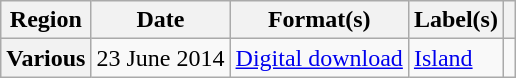<table class="wikitable plainrowheaders">
<tr>
<th scope="col">Region</th>
<th scope="col">Date</th>
<th scope="col">Format(s)</th>
<th scope="col">Label(s)</th>
<th scope="col"></th>
</tr>
<tr>
<th scope="row">Various</th>
<td>23 June 2014</td>
<td><a href='#'>Digital download</a></td>
<td><a href='#'>Island</a></td>
<td align="center"></td>
</tr>
</table>
